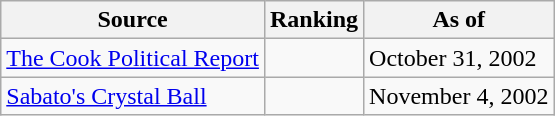<table class="wikitable">
<tr>
<th>Source</th>
<th>Ranking</th>
<th>As of</th>
</tr>
<tr>
<td><a href='#'>The Cook Political Report</a></td>
<td></td>
<td>October 31, 2002</td>
</tr>
<tr>
<td><a href='#'>Sabato's Crystal Ball</a></td>
<td></td>
<td>November 4, 2002</td>
</tr>
</table>
